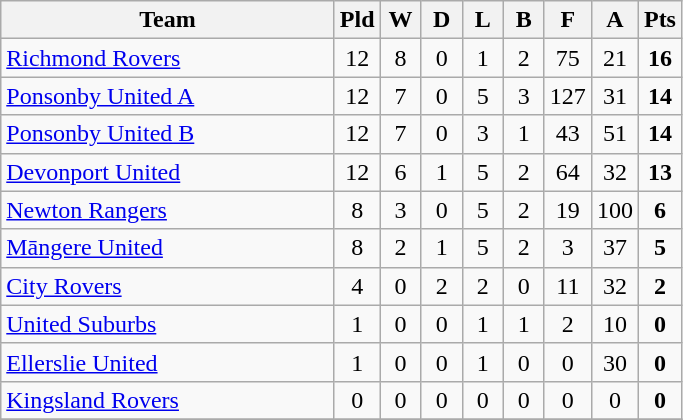<table class="wikitable" style="text-align:center;">
<tr>
<th width=215>Team</th>
<th width=20 abbr="Played">Pld</th>
<th width=20 abbr="Won">W</th>
<th width=20 abbr="Drawn">D</th>
<th width=20 abbr="Lost">L</th>
<th width=20 abbr="Bye">B</th>
<th width=20 abbr="For">F</th>
<th width=20 abbr="Against">A</th>
<th width=20 abbr="Points">Pts</th>
</tr>
<tr>
<td style="text-align:left;"><a href='#'>Richmond Rovers</a></td>
<td>12</td>
<td>8</td>
<td>0</td>
<td>1</td>
<td>2</td>
<td>75</td>
<td>21</td>
<td><strong>16</strong></td>
</tr>
<tr>
<td style="text-align:left;"><a href='#'>Ponsonby United A</a></td>
<td>12</td>
<td>7</td>
<td>0</td>
<td>5</td>
<td>3</td>
<td>127</td>
<td>31</td>
<td><strong>14</strong></td>
</tr>
<tr>
<td style="text-align:left;"><a href='#'>Ponsonby United B</a></td>
<td>12</td>
<td>7</td>
<td>0</td>
<td>3</td>
<td>1</td>
<td>43</td>
<td>51</td>
<td><strong>14</strong></td>
</tr>
<tr>
<td style="text-align:left;"><a href='#'>Devonport United</a></td>
<td>12</td>
<td>6</td>
<td>1</td>
<td>5</td>
<td>2</td>
<td>64</td>
<td>32</td>
<td><strong>13</strong></td>
</tr>
<tr>
<td style="text-align:left;"><a href='#'>Newton Rangers</a></td>
<td>8</td>
<td>3</td>
<td>0</td>
<td>5</td>
<td>2</td>
<td>19</td>
<td>100</td>
<td><strong>6</strong></td>
</tr>
<tr>
<td style="text-align:left;"><a href='#'>Māngere United</a></td>
<td>8</td>
<td>2</td>
<td>1</td>
<td>5</td>
<td>2</td>
<td>3</td>
<td>37</td>
<td><strong>5</strong></td>
</tr>
<tr>
<td style="text-align:left;"><a href='#'>City Rovers</a></td>
<td>4</td>
<td>0</td>
<td>2</td>
<td>2</td>
<td>0</td>
<td>11</td>
<td>32</td>
<td><strong>2</strong></td>
</tr>
<tr>
<td style="text-align:left;"><a href='#'>United Suburbs</a></td>
<td>1</td>
<td>0</td>
<td>0</td>
<td>1</td>
<td>1</td>
<td>2</td>
<td>10</td>
<td><strong>0</strong></td>
</tr>
<tr>
<td style="text-align:left;"><a href='#'>Ellerslie United</a></td>
<td>1</td>
<td>0</td>
<td>0</td>
<td>1</td>
<td>0</td>
<td>0</td>
<td>30</td>
<td><strong>0</strong></td>
</tr>
<tr>
<td style="text-align:left;"><a href='#'>Kingsland Rovers</a></td>
<td>0</td>
<td>0</td>
<td>0</td>
<td>0</td>
<td>0</td>
<td>0</td>
<td>0</td>
<td><strong>0</strong></td>
</tr>
<tr>
</tr>
</table>
